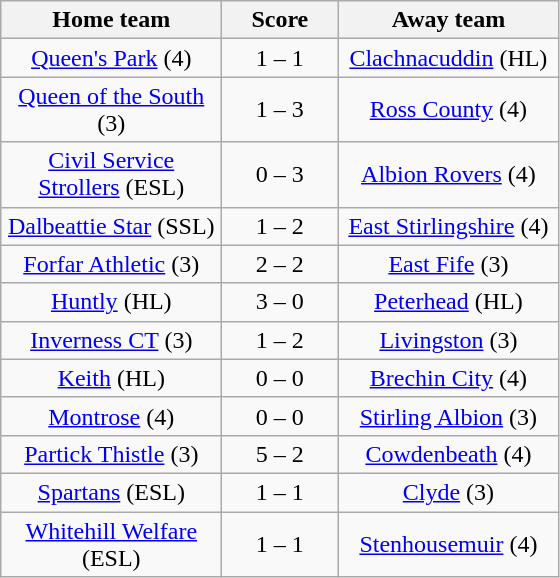<table class="wikitable" style="text-align: center">
<tr>
<th width=140>Home team</th>
<th width=70>Score</th>
<th width=140>Away team</th>
</tr>
<tr>
<td><a href='#'>Queen's Park</a> (4)</td>
<td>1 – 1</td>
<td><a href='#'>Clachnacuddin</a> (HL)</td>
</tr>
<tr>
<td><a href='#'>Queen of the South</a> (3)</td>
<td>1 – 3</td>
<td><a href='#'>Ross County</a> (4)</td>
</tr>
<tr>
<td><a href='#'>Civil Service Strollers</a> (ESL)</td>
<td>0 – 3</td>
<td><a href='#'>Albion Rovers</a> (4)</td>
</tr>
<tr>
<td><a href='#'>Dalbeattie Star</a> (SSL)</td>
<td>1 – 2</td>
<td><a href='#'>East Stirlingshire</a> (4)</td>
</tr>
<tr>
<td><a href='#'>Forfar Athletic</a> (3)</td>
<td>2 – 2</td>
<td><a href='#'>East Fife</a> (3)</td>
</tr>
<tr>
<td><a href='#'>Huntly</a> (HL)</td>
<td>3 – 0</td>
<td><a href='#'>Peterhead</a> (HL)</td>
</tr>
<tr>
<td><a href='#'>Inverness CT</a> (3)</td>
<td>1 – 2</td>
<td><a href='#'>Livingston</a> (3)</td>
</tr>
<tr>
<td><a href='#'>Keith</a> (HL)</td>
<td>0 – 0</td>
<td><a href='#'>Brechin City</a> (4)</td>
</tr>
<tr>
<td><a href='#'>Montrose</a> (4)</td>
<td>0 – 0</td>
<td><a href='#'>Stirling Albion</a> (3)</td>
</tr>
<tr>
<td><a href='#'>Partick Thistle</a> (3)</td>
<td>5 – 2</td>
<td><a href='#'>Cowdenbeath</a> (4)</td>
</tr>
<tr>
<td><a href='#'>Spartans</a> (ESL)</td>
<td>1 – 1</td>
<td><a href='#'>Clyde</a> (3)</td>
</tr>
<tr>
<td><a href='#'>Whitehill Welfare</a> (ESL)</td>
<td>1 – 1</td>
<td><a href='#'>Stenhousemuir</a> (4)</td>
</tr>
</table>
